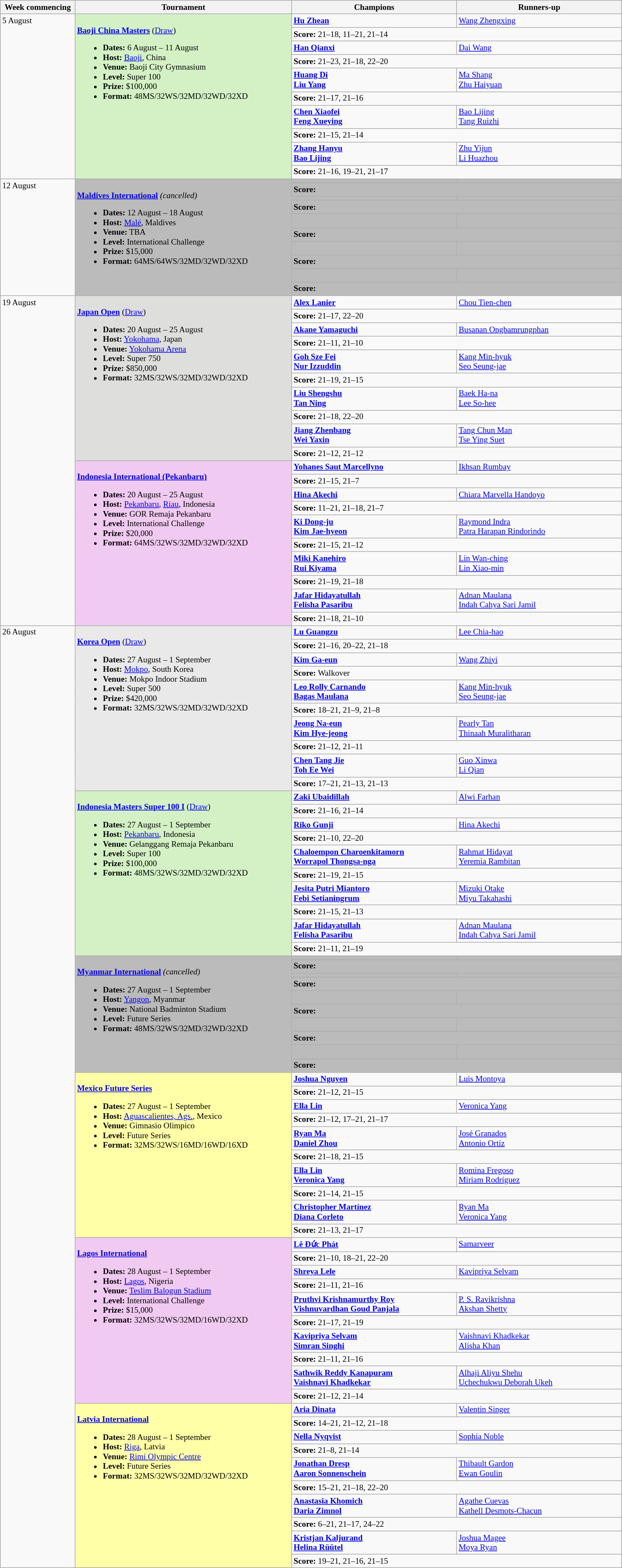<table class="wikitable" style="font-size:80%">
<tr>
<th width="110">Week commencing</th>
<th width="330">Tournament</th>
<th width="250">Champions</th>
<th width="250">Runners-up</th>
</tr>
<tr valign="top">
<td rowspan="10">5 August</td>
<td bgcolor="#D4F1C5" rowspan="10"><br><strong><a href='#'>Baoji China Masters</a></strong> (<a href='#'>Draw</a>)<ul><li><strong>Dates:</strong> 6 August – 11 August</li><li><strong>Host:</strong> <a href='#'>Baoji</a>, China</li><li><strong>Venue:</strong> Baoji City Gymnasium</li><li><strong>Level:</strong> Super 100</li><li><strong>Prize:</strong> $100,000</li><li><strong>Format:</strong> 48MS/32WS/32MD/32WD/32XD</li></ul></td>
<td><strong> <a href='#'>Hu Zhean</a></strong></td>
<td> <a href='#'>Wang Zhengxing</a></td>
</tr>
<tr>
<td colspan="2"><strong>Score:</strong> 21–18, 11–21, 21–14</td>
</tr>
<tr valign="top">
<td><strong> <a href='#'>Han Qianxi</a></strong></td>
<td> <a href='#'>Dai Wang</a></td>
</tr>
<tr>
<td colspan="2"><strong>Score:</strong> 21–23, 21–18, 22–20</td>
</tr>
<tr valign="top">
<td><strong> <a href='#'>Huang Di</a><br> <a href='#'>Liu Yang</a></strong></td>
<td> <a href='#'>Ma Shang</a><br>  <a href='#'>Zhu Haiyuan</a></td>
</tr>
<tr>
<td colspan="2"><strong>Score:</strong> 21–17, 21–16</td>
</tr>
<tr valign="top">
<td><strong> <a href='#'>Chen Xiaofei</a><br> <a href='#'>Feng Xueying</a></strong></td>
<td> <a href='#'>Bao Lijing</a><br> <a href='#'>Tang Ruizhi</a></td>
</tr>
<tr>
<td colspan="2"><strong>Score:</strong> 21–15, 21–14</td>
</tr>
<tr valign="top">
<td><strong> <a href='#'>Zhang Hanyu</a> <br>  <a href='#'>Bao Lijing</a></strong></td>
<td> <a href='#'>Zhu Yijun</a> <br>  <a href='#'>Li Huazhou</a></td>
</tr>
<tr>
<td colspan="2"><strong>Score:</strong> 21–16, 19–21, 21–17</td>
</tr>
<tr valign="top">
<td rowspan="10">12 August</td>
<td bgcolor="#BBBBBB" rowspan="10"><br><strong><a href='#'>Maldives International</a></strong> <em>(cancelled)</em><ul><li><strong>Dates:</strong> 12 August – 18 August</li><li><strong>Host:</strong> <a href='#'>Malé</a>, Maldives</li><li><strong>Venue:</strong> TBA</li><li><strong>Level:</strong> International Challenge</li><li><strong>Prize:</strong> $15,000</li><li><strong>Format:</strong> 64MS/64WS/32MD/32WD/32XD</li></ul></td>
<td bgcolor="#BBBBBB"><strong> </strong></td>
<td bgcolor="#BBBBBB"></td>
</tr>
<tr bgcolor="#BBBBBB">
<td colspan="2"><strong>Score:</strong></td>
</tr>
<tr valign="top">
<td bgcolor="#BBBBBB"><strong> </strong></td>
<td bgcolor="#BBBBBB"></td>
</tr>
<tr bgcolor="#BBBBBB" |>
<td colspan="2"><strong>Score:</strong></td>
</tr>
<tr valign="top">
<td bgcolor="#BBBBBB"><strong> <br> </strong></td>
<td bgcolor="#BBBBBB"> <br></td>
</tr>
<tr bgcolor="#BBBBBB" |>
<td colspan="2"><strong>Score:</strong></td>
</tr>
<tr valign="top">
<td bgcolor="#BBBBBB"><strong> <br> </strong></td>
<td bgcolor="#BBBBBB"> <br></td>
</tr>
<tr bgcolor="#BBBBBB" |>
<td colspan="2"><strong>Score:</strong></td>
</tr>
<tr valign="top">
<td bgcolor="#BBBBBB"><strong> <br> </strong></td>
<td bgcolor="#BBBBBB"> <br></td>
</tr>
<tr bgcolor="#BBBBBB" |>
<td colspan="2"><strong>Score:</strong></td>
</tr>
<tr valign="top">
<td rowspan="20">19 August</td>
<td bgcolor="#DEDEDC" rowspan="10"><br><strong><a href='#'>Japan Open</a></strong> (<a href='#'>Draw</a>)<ul><li><strong>Dates:</strong> 20 August – 25 August</li><li><strong>Host:</strong> <a href='#'>Yokohama</a>, Japan</li><li><strong>Venue:</strong> <a href='#'>Yokohama Arena</a></li><li><strong>Level:</strong> Super 750</li><li><strong>Prize:</strong> $850,000</li><li><strong>Format:</strong> 32MS/32WS/32MD/32WD/32XD</li></ul></td>
<td><strong> <a href='#'>Alex Lanier</a></strong></td>
<td> <a href='#'>Chou Tien-chen</a></td>
</tr>
<tr>
<td colspan="2"><strong>Score:</strong> 21–17, 22–20</td>
</tr>
<tr valign="top">
<td><strong> <a href='#'>Akane Yamaguchi</a></strong></td>
<td> <a href='#'>Busanan Ongbamrungphan</a></td>
</tr>
<tr>
<td colspan="2"><strong>Score:</strong> 21–11, 21–10</td>
</tr>
<tr valign="top">
<td><strong> <a href='#'>Goh Sze Fei</a><br> <a href='#'>Nur Izzuddin</a></strong></td>
<td> <a href='#'>Kang Min-hyuk</a><br> <a href='#'>Seo Seung-jae</a></td>
</tr>
<tr>
<td colspan="2"><strong>Score:</strong> 21–19, 21–15</td>
</tr>
<tr valign="top">
<td><strong> <a href='#'>Liu Shengshu</a><br> <a href='#'>Tan Ning</a></strong></td>
<td> <a href='#'>Baek Ha-na</a><br> <a href='#'>Lee So-hee</a></td>
</tr>
<tr>
<td colspan="2"><strong>Score:</strong> 21–18, 22–20</td>
</tr>
<tr valign="top">
<td><strong> <a href='#'>Jiang Zhenbang</a><br> <a href='#'>Wei Yaxin</a></strong></td>
<td> <a href='#'>Tang Chun Man</a><br> <a href='#'>Tse Ying Suet</a></td>
</tr>
<tr>
<td colspan="2"><strong>Score:</strong> 21–12, 21–12</td>
</tr>
<tr valign="top">
<td bgcolor="#F0CAF0" rowspan="10"><br><strong><a href='#'>Indonesia International (Pekanbaru)</a></strong><ul><li><strong>Dates:</strong> 20 August – 25 August</li><li><strong>Host:</strong> <a href='#'>Pekanbaru</a>, <a href='#'>Riau</a>, Indonesia</li><li><strong>Venue:</strong> GOR Remaja Pekanbaru</li><li><strong>Level:</strong> International Challenge</li><li><strong>Prize:</strong> $20,000</li><li><strong>Format:</strong> 64MS/32WS/32MD/32WD/32XD</li></ul></td>
<td><strong> <a href='#'>Yohanes Saut Marcellyno</a></strong></td>
<td> <a href='#'>Ikhsan Rumbay</a></td>
</tr>
<tr>
<td colspan="2"><strong>Score:</strong> 21–15, 21–7</td>
</tr>
<tr valign="top">
<td><strong> <a href='#'>Hina Akechi</a></strong></td>
<td> <a href='#'>Chiara Marvella Handoyo</a></td>
</tr>
<tr>
<td colspan="2"><strong>Score:</strong> 11–21, 21–18, 21–7</td>
</tr>
<tr valign="top">
<td><strong> <a href='#'>Ki Dong-ju</a> <br> <a href='#'>Kim Jae-hyeon</a></strong></td>
<td> <a href='#'>Raymond Indra</a> <br> <a href='#'>Patra Harapan Rindorindo</a></td>
</tr>
<tr>
<td colspan="2"><strong>Score:</strong> 21–15, 21–12</td>
</tr>
<tr valign="top">
<td><strong> <a href='#'>Miki Kanehiro</a><br> <a href='#'>Rui Kiyama</a></strong></td>
<td> <a href='#'>Lin Wan-ching</a><br> <a href='#'>Lin Xiao-min</a></td>
</tr>
<tr>
<td colspan="2"><strong>Score:</strong> 21–19, 21–18</td>
</tr>
<tr valign="top">
<td><strong> <a href='#'>Jafar Hidayatullah</a><br> <a href='#'>Felisha Pasaribu</a></strong></td>
<td> <a href='#'>Adnan Maulana</a><br> <a href='#'>Indah Cahya Sari Jamil</a></td>
</tr>
<tr>
<td colspan="2"><strong>Score:</strong> 21–18, 21–10</td>
</tr>
<tr valign="top">
<td rowspan="60">26 August</td>
<td bgcolor="#E9E9E9" rowspan="10"><br><strong><a href='#'>Korea Open</a></strong> (<a href='#'>Draw</a>)<ul><li><strong>Dates:</strong> 27 August – 1 September</li><li><strong>Host:</strong> <a href='#'>Mokpo</a>, South Korea</li><li><strong>Venue:</strong> Mokpo Indoor Stadium</li><li><strong>Level:</strong> Super 500</li><li><strong>Prize:</strong> $420,000</li><li><strong>Format:</strong> 32MS/32WS/32MD/32WD/32XD</li></ul></td>
<td><strong> <a href='#'>Lu Guangzu</a></strong></td>
<td> <a href='#'>Lee Chia-hao</a></td>
</tr>
<tr>
<td colspan="2"><strong>Score:</strong> 21–16, 20–22, 21–18</td>
</tr>
<tr valign="top">
<td><strong> <a href='#'>Kim Ga-eun</a></strong></td>
<td> <a href='#'>Wang Zhiyi</a></td>
</tr>
<tr>
<td colspan="2"><strong>Score:</strong> Walkover</td>
</tr>
<tr valign="top">
<td><strong> <a href='#'>Leo Rolly Carnando</a><br> <a href='#'>Bagas Maulana</a></strong></td>
<td> <a href='#'>Kang Min-hyuk</a><br> <a href='#'>Seo Seung-jae</a></td>
</tr>
<tr>
<td colspan="2"><strong>Score:</strong> 18–21, 21–9, 21–8</td>
</tr>
<tr valign="top">
<td><strong> <a href='#'>Jeong Na-eun</a><br> <a href='#'>Kim Hye-jeong</a></strong></td>
<td> <a href='#'>Pearly Tan</a><br> <a href='#'>Thinaah Muralitharan</a></td>
</tr>
<tr>
<td colspan="2"><strong>Score:</strong> 21–12, 21–11</td>
</tr>
<tr valign="top">
<td><strong> <a href='#'>Chen Tang Jie</a><br> <a href='#'>Toh Ee Wei</a></strong></td>
<td> <a href='#'>Guo Xinwa</a><br> <a href='#'>Li Qian</a></td>
</tr>
<tr>
<td colspan="2"><strong>Score:</strong> 17–21, 21–13, 21–13</td>
</tr>
<tr valign="top">
<td bgcolor="#D4F1C5" rowspan="10"><br><strong><a href='#'>Indonesia Masters Super 100 I</a></strong> (<a href='#'>Draw</a>)<ul><li><strong>Dates:</strong> 27 August – 1 September</li><li><strong>Host:</strong> <a href='#'>Pekanbaru</a>, Indonesia</li><li><strong>Venue:</strong> Gelanggang Remaja Pekanbaru</li><li><strong>Level:</strong> Super 100</li><li><strong>Prize:</strong> $100,000</li><li><strong>Format:</strong> 48MS/32WS/32MD/32WD/32XD</li></ul></td>
<td><strong> <a href='#'>Zaki Ubaidillah</a></strong></td>
<td> <a href='#'>Alwi Farhan</a></td>
</tr>
<tr>
<td colspan="2"><strong>Score:</strong> 21–16, 21–14</td>
</tr>
<tr valign="top">
<td><strong> <a href='#'>Riko Gunji</a></strong></td>
<td> <a href='#'>Hina Akechi</a></td>
</tr>
<tr>
<td colspan="2"><strong>Score:</strong> 21–10, 22–20</td>
</tr>
<tr valign="top">
<td><strong> <a href='#'>Chaloempon Charoenkitamorn</a><br> <a href='#'>Worrapol Thongsa-nga</a></strong></td>
<td> <a href='#'>Rahmat Hidayat</a><br> <a href='#'>Yeremia Rambitan</a></td>
</tr>
<tr>
<td colspan="2"><strong>Score:</strong> 21–19, 21–15</td>
</tr>
<tr valign="top">
<td><strong> <a href='#'>Jesita Putri Miantoro</a><br> <a href='#'>Febi Setianingrum</a></strong></td>
<td> <a href='#'>Mizuki Otake</a><br> <a href='#'>Miyu Takahashi</a></td>
</tr>
<tr>
<td colspan="2"><strong>Score:</strong> 21–15, 21–13</td>
</tr>
<tr valign="top">
<td><strong> <a href='#'>Jafar Hidayatullah</a><br> <a href='#'>Felisha Pasaribu</a></strong></td>
<td> <a href='#'>Adnan Maulana</a><br> <a href='#'>Indah Cahya Sari Jamil</a></td>
</tr>
<tr>
<td colspan="2"><strong>Score:</strong> 21–11, 21–19</td>
</tr>
<tr valign="top">
<td bgcolor="#BBBBBB" rowspan="10"><br><strong><a href='#'>Myanmar International</a></strong> <em>(cancelled)</em><ul><li><strong>Dates:</strong> 27 August – 1 September</li><li><strong>Host:</strong> <a href='#'>Yangon</a>, Myanmar</li><li><strong>Venue:</strong> National Badminton Stadium</li><li><strong>Level:</strong> Future Series</li><li><strong>Format:</strong> 48MS/32WS/32MD/32WD/32XD</li></ul></td>
<td bgcolor="#BBBBBB"><strong> </strong></td>
<td bgcolor="#BBBBBB"></td>
</tr>
<tr bgcolor="#BBBBBB">
<td colspan="2"><strong>Score:</strong></td>
</tr>
<tr valign="top" bgcolor="#BBBBBB">
<td><strong> </strong></td>
<td></td>
</tr>
<tr bgcolor="#BBBBBB">
<td colspan="2"><strong>Score:</strong></td>
</tr>
<tr valign="top" bgcolor="#BBBBBB">
<td><strong> <br> </strong></td>
<td> <br></td>
</tr>
<tr bgcolor="#BBBBBB">
<td colspan="2"><strong>Score:</strong></td>
</tr>
<tr valign="top" bgcolor="#BBBBBB">
<td><strong> <br> </strong></td>
<td> <br></td>
</tr>
<tr bgcolor="#BBBBBB">
<td colspan="2"><strong>Score:</strong></td>
</tr>
<tr valign="top" bgcolor="#BBBBBB">
<td><strong> <br> </strong></td>
<td> <br></td>
</tr>
<tr bgcolor="#BBBBBB">
<td colspan="2"><strong>Score:</strong></td>
</tr>
<tr valign="top">
<td bgcolor="#FFFFA8" rowspan="10"><br><strong><a href='#'>Mexico Future Series</a></strong><ul><li><strong>Dates:</strong> 27 August – 1 September</li><li><strong>Host:</strong> <a href='#'>Aguascalientes, Ags.</a>, Mexico</li><li><strong>Venue:</strong> Gimnasio Olimpico</li><li><strong>Level:</strong> Future Series</li><li><strong>Format:</strong> 32MS/32WS/16MD/16WD/16XD</li></ul></td>
<td><strong> <a href='#'>Joshua Nguyen</a></strong></td>
<td> <a href='#'>Luis Montoya</a></td>
</tr>
<tr>
<td colspan="2"><strong>Score:</strong> 21–12, 21–15</td>
</tr>
<tr valign="top">
<td><strong> <a href='#'>Ella Lin</a></strong></td>
<td> <a href='#'>Veronica Yang</a></td>
</tr>
<tr>
<td colspan="2"><strong>Score:</strong> 21–12, 17–21, 21–17</td>
</tr>
<tr valign="top">
<td><strong> <a href='#'>Ryan Ma</a><br> <a href='#'>Daniel Zhou</a></strong></td>
<td> <a href='#'>José Granados</a><br> <a href='#'>Antonio Ortíz</a></td>
</tr>
<tr>
<td colspan="2"><strong>Score:</strong> 21–18, 21–15</td>
</tr>
<tr valign="top">
<td><strong> <a href='#'>Ella Lin</a><br> <a href='#'>Veronica Yang</a></strong></td>
<td> <a href='#'>Romina Fregoso</a><br> <a href='#'>Miriam Rodríguez</a></td>
</tr>
<tr>
<td colspan="2"><strong>Score:</strong> 21–14, 21–15</td>
</tr>
<tr valign="top">
<td><strong> <a href='#'>Christopher Martínez</a><br> <a href='#'>Diana Corleto</a></strong></td>
<td> <a href='#'>Ryan Ma</a><br> <a href='#'>Veronica Yang</a></td>
</tr>
<tr>
<td colspan="2"><strong>Score:</strong> 21–13, 21–17</td>
</tr>
<tr valign="top">
<td bgcolor="#F0CAF0" rowspan="10"><br><strong><a href='#'>Lagos International</a></strong><ul><li><strong>Dates:</strong> 28 August – 1 September</li><li><strong>Host:</strong> <a href='#'>Lagos</a>, Nigeria</li><li><strong>Venue:</strong> <a href='#'>Teslim Balogun Stadium</a></li><li><strong>Level:</strong> International Challenge</li><li><strong>Prize:</strong> $15,000</li><li><strong>Format:</strong> 32MS/32WS/32MD/16WD/32XD</li></ul></td>
<td><strong> <a href='#'>Lê Đức Phát</a></strong></td>
<td> <a href='#'>Samarveer</a></td>
</tr>
<tr>
<td colspan="2"><strong>Score:</strong> 21–10, 18–21, 22–20</td>
</tr>
<tr valign="top">
<td><strong> <a href='#'>Shreya Lele</a></strong></td>
<td> <a href='#'>Kavipriya Selvam</a></td>
</tr>
<tr>
<td colspan="2"><strong>Score:</strong> 21–11, 21–16</td>
</tr>
<tr valign="top">
<td><strong> <a href='#'>Pruthvi Krishnamurthy Roy</a><br> <a href='#'>Vishnuvardhan Goud Panjala</a></strong></td>
<td> <a href='#'>P. S. Ravikrishna</a><br> <a href='#'>Akshan Shetty</a></td>
</tr>
<tr>
<td colspan="2"><strong>Score:</strong> 21–17, 21–19</td>
</tr>
<tr valign="top">
<td><strong> <a href='#'>Kavipriya Selvam</a><br> <a href='#'>Simran Singhi</a></strong></td>
<td> <a href='#'>Vaishnavi Khadkekar</a><br> <a href='#'>Alisha Khan</a></td>
</tr>
<tr>
<td colspan="2"><strong>Score:</strong> 21–11, 21–16</td>
</tr>
<tr valign="top">
<td><strong> <a href='#'>Sathwik Reddy Kanapuram</a><br> <a href='#'>Vaishnavi Khadkekar</a></strong></td>
<td> <a href='#'>Alhaji Aliyu Shehu</a><br> <a href='#'>Uchechukwu Deborah Ukeh</a></td>
</tr>
<tr>
<td colspan="2"><strong>Score:</strong> 21–12, 21–14</td>
</tr>
<tr valign="top">
<td bgcolor="#FFFFA8" rowspan="10"><br><strong><a href='#'>Latvia International</a></strong><ul><li><strong>Dates:</strong> 28 August – 1 September</li><li><strong>Host:</strong> <a href='#'>Riga</a>, Latvia</li><li><strong>Venue:</strong> <a href='#'>Rimi Olympic Centre</a></li><li><strong>Level:</strong> Future Series</li><li><strong>Format:</strong> 32MS/32WS/32MD/32WD/32XD</li></ul></td>
<td><strong> <a href='#'>Aria Dinata</a></strong></td>
<td> <a href='#'>Valentin Singer</a></td>
</tr>
<tr>
<td colspan="2"><strong>Score:</strong> 14–21, 21–12, 21–18</td>
</tr>
<tr valign="top">
<td><strong> <a href='#'>Nella Nyqvist</a></strong></td>
<td> <a href='#'>Sophia Noble</a></td>
</tr>
<tr>
<td colspan="2"><strong>Score:</strong> 21–8, 21–14</td>
</tr>
<tr valign="top">
<td><strong> <a href='#'>Jonathan Dresp</a><br> <a href='#'>Aaron Sonnenschein</a></strong></td>
<td> <a href='#'>Thibault Gardon</a><br> <a href='#'>Ewan Goulin</a></td>
</tr>
<tr>
<td colspan="2"><strong>Score:</strong> 15–21, 21–18, 22–20</td>
</tr>
<tr valign="top">
<td><strong> <a href='#'>Anastasia Khomich</a><br> <a href='#'>Daria Zimnol</a></strong></td>
<td> <a href='#'>Agathe Cuevas</a><br> <a href='#'>Kathell Desmots-Chacun</a></td>
</tr>
<tr>
<td colspan="2"><strong>Score:</strong> 6–21, 21–17, 24–22</td>
</tr>
<tr valign="top">
<td><strong> <a href='#'>Kristjan Kaljurand</a><br> <a href='#'>Helina Rüütel</a></strong></td>
<td> <a href='#'>Joshua Magee</a><br> <a href='#'>Moya Ryan</a></td>
</tr>
<tr>
<td colspan="2"><strong>Score:</strong> 19–21, 21–16, 21–15</td>
</tr>
</table>
